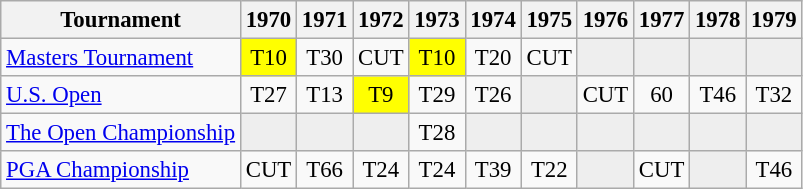<table class="wikitable" style="font-size:95%;text-align:center;">
<tr>
<th>Tournament</th>
<th>1970</th>
<th>1971</th>
<th>1972</th>
<th>1973</th>
<th>1974</th>
<th>1975</th>
<th>1976</th>
<th>1977</th>
<th>1978</th>
<th>1979</th>
</tr>
<tr>
<td align=left><a href='#'>Masters Tournament</a></td>
<td style="background:yellow;">T10</td>
<td>T30</td>
<td>CUT</td>
<td style="background:yellow;">T10</td>
<td>T20</td>
<td>CUT</td>
<td style="background:#eeeeee;"></td>
<td style="background:#eeeeee;"></td>
<td style="background:#eeeeee;"></td>
<td style="background:#eeeeee;"></td>
</tr>
<tr>
<td align=left><a href='#'>U.S. Open</a></td>
<td>T27</td>
<td>T13</td>
<td style="background:yellow;">T9</td>
<td>T29</td>
<td>T26</td>
<td style="background:#eeeeee;"></td>
<td>CUT</td>
<td>60</td>
<td>T46</td>
<td>T32</td>
</tr>
<tr>
<td align=left><a href='#'>The Open Championship</a></td>
<td style="background:#eeeeee;"></td>
<td style="background:#eeeeee;"></td>
<td style="background:#eeeeee;"></td>
<td>T28</td>
<td style="background:#eeeeee;"></td>
<td style="background:#eeeeee;"></td>
<td style="background:#eeeeee;"></td>
<td style="background:#eeeeee;"></td>
<td style="background:#eeeeee;"></td>
<td style="background:#eeeeee;"></td>
</tr>
<tr>
<td align=left><a href='#'>PGA Championship</a></td>
<td>CUT</td>
<td>T66</td>
<td>T24</td>
<td>T24</td>
<td>T39</td>
<td>T22</td>
<td style="background:#eeeeee;"></td>
<td>CUT</td>
<td style="background:#eeeeee;"></td>
<td>T46</td>
</tr>
</table>
